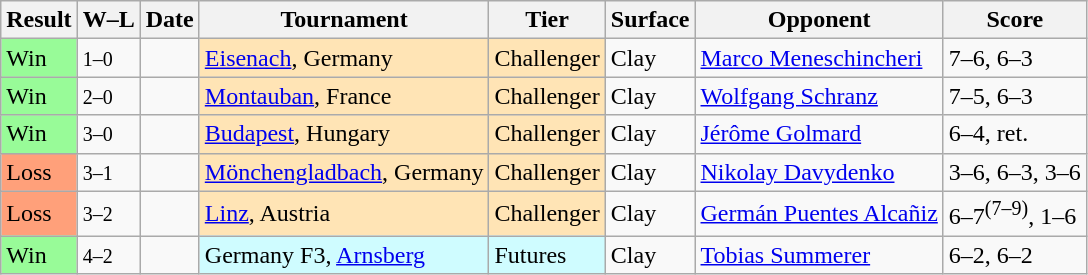<table class="sortable wikitable">
<tr>
<th>Result</th>
<th class="unsortable">W–L</th>
<th>Date</th>
<th>Tournament</th>
<th>Tier</th>
<th>Surface</th>
<th>Opponent</th>
<th class="unsortable">Score</th>
</tr>
<tr>
<td style="background:#98fb98;">Win</td>
<td><small>1–0</small></td>
<td></td>
<td style="background:moccasin;"><a href='#'>Eisenach</a>, Germany</td>
<td style="background:moccasin;">Challenger</td>
<td>Clay</td>
<td> <a href='#'>Marco Meneschincheri</a></td>
<td>7–6, 6–3</td>
</tr>
<tr>
<td style="background:#98fb98;">Win</td>
<td><small>2–0</small></td>
<td></td>
<td style="background:moccasin;"><a href='#'>Montauban</a>, France</td>
<td style="background:moccasin;">Challenger</td>
<td>Clay</td>
<td> <a href='#'>Wolfgang Schranz</a></td>
<td>7–5, 6–3</td>
</tr>
<tr>
<td style="background:#98fb98;">Win</td>
<td><small>3–0</small></td>
<td></td>
<td style="background:moccasin;"><a href='#'>Budapest</a>, Hungary</td>
<td style="background:moccasin;">Challenger</td>
<td>Clay</td>
<td> <a href='#'>Jérôme Golmard</a></td>
<td>6–4, ret.</td>
</tr>
<tr>
<td style="background:#ffa07a;">Loss</td>
<td><small>3–1</small></td>
<td></td>
<td style="background:moccasin;"><a href='#'>Mönchengladbach</a>, Germany</td>
<td style="background:moccasin;">Challenger</td>
<td>Clay</td>
<td> <a href='#'>Nikolay Davydenko</a></td>
<td>3–6, 6–3, 3–6</td>
</tr>
<tr>
<td style="background:#ffa07a;">Loss</td>
<td><small>3–2</small></td>
<td></td>
<td style="background:moccasin;"><a href='#'>Linz</a>, Austria</td>
<td style="background:moccasin;">Challenger</td>
<td>Clay</td>
<td> <a href='#'>Germán Puentes Alcañiz</a></td>
<td>6–7<sup>(7–9)</sup>, 1–6</td>
</tr>
<tr>
<td style="background:#98fb98;">Win</td>
<td><small>4–2</small></td>
<td></td>
<td style="background:#cffcff;">Germany F3, <a href='#'>Arnsberg</a></td>
<td style="background:#cffcff;">Futures</td>
<td>Clay</td>
<td> <a href='#'>Tobias Summerer</a></td>
<td>6–2, 6–2</td>
</tr>
</table>
